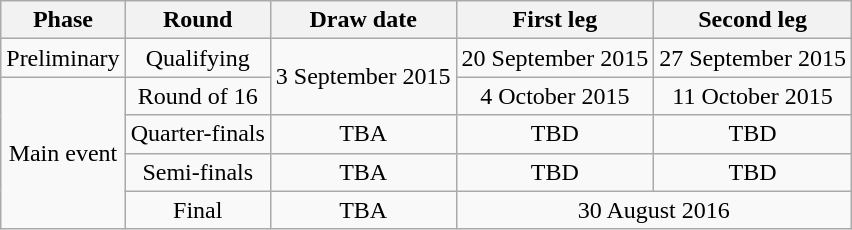<table class="wikitable" style="text-align:center">
<tr>
<th>Phase</th>
<th>Round</th>
<th>Draw date</th>
<th>First leg</th>
<th>Second leg</th>
</tr>
<tr>
<td>Preliminary</td>
<td>Qualifying</td>
<td rowspan=2>3 September 2015</td>
<td>20 September 2015</td>
<td>27 September 2015</td>
</tr>
<tr>
<td rowspan=7>Main event</td>
<td>Round of 16</td>
<td>4 October 2015</td>
<td>11 October 2015</td>
</tr>
<tr>
<td>Quarter-finals</td>
<td>TBA</td>
<td>TBD</td>
<td>TBD</td>
</tr>
<tr>
<td>Semi-finals</td>
<td>TBA</td>
<td>TBD</td>
<td>TBD</td>
</tr>
<tr>
<td>Final</td>
<td>TBA</td>
<td colspan="2">30 August 2016</td>
</tr>
</table>
